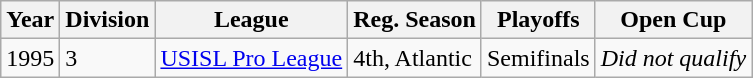<table class="wikitable">
<tr>
<th>Year</th>
<th>Division</th>
<th>League</th>
<th>Reg. Season</th>
<th>Playoffs</th>
<th>Open Cup</th>
</tr>
<tr>
<td>1995</td>
<td>3</td>
<td><a href='#'>USISL Pro League</a></td>
<td>4th, Atlantic</td>
<td>Semifinals</td>
<td><em>Did not qualify</em></td>
</tr>
</table>
